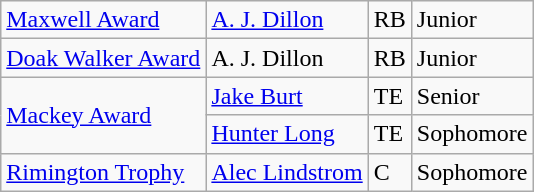<table class="wikitable">
<tr>
<td><a href='#'>Maxwell Award</a></td>
<td><a href='#'>A. J. Dillon</a></td>
<td>RB</td>
<td>Junior</td>
</tr>
<tr>
<td><a href='#'>Doak Walker Award</a></td>
<td>A. J. Dillon</td>
<td>RB</td>
<td>Junior</td>
</tr>
<tr>
<td rowspan=2><a href='#'>Mackey Award</a></td>
<td><a href='#'>Jake Burt</a></td>
<td>TE</td>
<td> Senior</td>
</tr>
<tr>
<td><a href='#'>Hunter Long</a></td>
<td>TE</td>
<td> Sophomore</td>
</tr>
<tr>
<td><a href='#'>Rimington Trophy</a></td>
<td><a href='#'>Alec Lindstrom</a></td>
<td>C</td>
<td> Sophomore</td>
</tr>
</table>
